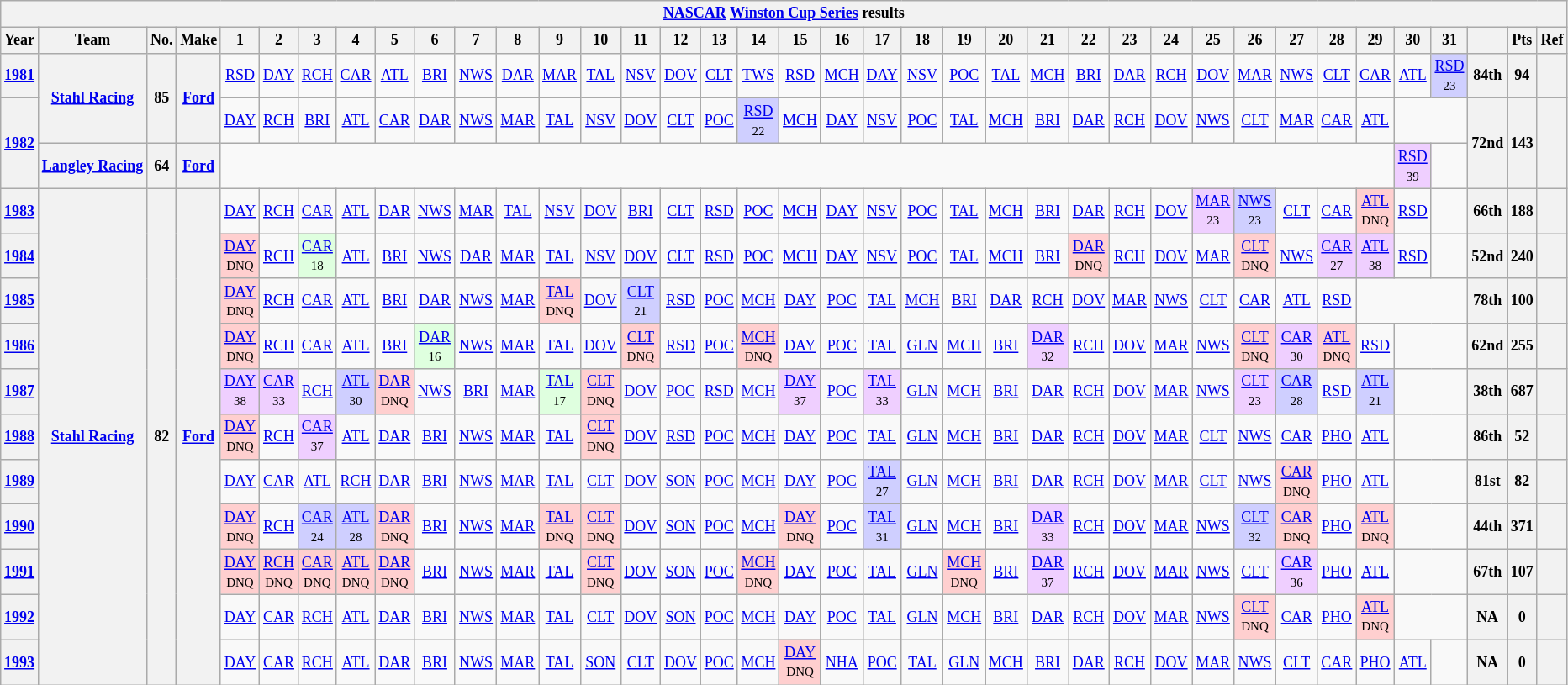<table class="wikitable" style="text-align:center; font-size:75%">
<tr>
<th colspan=45><a href='#'>NASCAR</a> <a href='#'>Winston Cup Series</a> results</th>
</tr>
<tr>
<th>Year</th>
<th>Team</th>
<th>No.</th>
<th>Make</th>
<th>1</th>
<th>2</th>
<th>3</th>
<th>4</th>
<th>5</th>
<th>6</th>
<th>7</th>
<th>8</th>
<th>9</th>
<th>10</th>
<th>11</th>
<th>12</th>
<th>13</th>
<th>14</th>
<th>15</th>
<th>16</th>
<th>17</th>
<th>18</th>
<th>19</th>
<th>20</th>
<th>21</th>
<th>22</th>
<th>23</th>
<th>24</th>
<th>25</th>
<th>26</th>
<th>27</th>
<th>28</th>
<th>29</th>
<th>30</th>
<th>31</th>
<th></th>
<th>Pts</th>
<th>Ref</th>
</tr>
<tr>
<th><a href='#'>1981</a></th>
<th rowspan=2><a href='#'>Stahl Racing</a></th>
<th rowspan=2>85</th>
<th rowspan=2><a href='#'>Ford</a></th>
<td><a href='#'>RSD</a></td>
<td><a href='#'>DAY</a></td>
<td><a href='#'>RCH</a></td>
<td><a href='#'>CAR</a></td>
<td><a href='#'>ATL</a></td>
<td><a href='#'>BRI</a></td>
<td><a href='#'>NWS</a></td>
<td><a href='#'>DAR</a></td>
<td><a href='#'>MAR</a></td>
<td><a href='#'>TAL</a></td>
<td><a href='#'>NSV</a></td>
<td><a href='#'>DOV</a></td>
<td><a href='#'>CLT</a></td>
<td><a href='#'>TWS</a></td>
<td><a href='#'>RSD</a></td>
<td><a href='#'>MCH</a></td>
<td><a href='#'>DAY</a></td>
<td><a href='#'>NSV</a></td>
<td><a href='#'>POC</a></td>
<td><a href='#'>TAL</a></td>
<td><a href='#'>MCH</a></td>
<td><a href='#'>BRI</a></td>
<td><a href='#'>DAR</a></td>
<td><a href='#'>RCH</a></td>
<td><a href='#'>DOV</a></td>
<td><a href='#'>MAR</a></td>
<td><a href='#'>NWS</a></td>
<td><a href='#'>CLT</a></td>
<td><a href='#'>CAR</a></td>
<td><a href='#'>ATL</a></td>
<td style="background:#CFCFFF;"><a href='#'>RSD</a><br><small>23</small></td>
<th>84th</th>
<th>94</th>
<th></th>
</tr>
<tr>
<th rowspan=2><a href='#'>1982</a></th>
<td><a href='#'>DAY</a></td>
<td><a href='#'>RCH</a></td>
<td><a href='#'>BRI</a></td>
<td><a href='#'>ATL</a></td>
<td><a href='#'>CAR</a></td>
<td><a href='#'>DAR</a></td>
<td><a href='#'>NWS</a></td>
<td><a href='#'>MAR</a></td>
<td><a href='#'>TAL</a></td>
<td><a href='#'>NSV</a></td>
<td><a href='#'>DOV</a></td>
<td><a href='#'>CLT</a></td>
<td><a href='#'>POC</a></td>
<td style="background:#CFCFFF;"><a href='#'>RSD</a><br><small>22</small></td>
<td><a href='#'>MCH</a></td>
<td><a href='#'>DAY</a></td>
<td><a href='#'>NSV</a></td>
<td><a href='#'>POC</a></td>
<td><a href='#'>TAL</a></td>
<td><a href='#'>MCH</a></td>
<td><a href='#'>BRI</a></td>
<td><a href='#'>DAR</a></td>
<td><a href='#'>RCH</a></td>
<td><a href='#'>DOV</a></td>
<td><a href='#'>NWS</a></td>
<td><a href='#'>CLT</a></td>
<td><a href='#'>MAR</a></td>
<td><a href='#'>CAR</a></td>
<td><a href='#'>ATL</a></td>
<td colspan=2></td>
<th rowspan=2>72nd</th>
<th rowspan=2>143</th>
<th rowspan=2></th>
</tr>
<tr>
<th><a href='#'>Langley Racing</a></th>
<th>64</th>
<th><a href='#'>Ford</a></th>
<td colspan=29></td>
<td style="background:#EFCFFF;"><a href='#'>RSD</a><br><small>39</small></td>
<td></td>
</tr>
<tr>
<th><a href='#'>1983</a></th>
<th rowspan=11><a href='#'>Stahl Racing</a></th>
<th rowspan=11>82</th>
<th rowspan=11><a href='#'>Ford</a></th>
<td><a href='#'>DAY</a></td>
<td><a href='#'>RCH</a></td>
<td><a href='#'>CAR</a></td>
<td><a href='#'>ATL</a></td>
<td><a href='#'>DAR</a></td>
<td><a href='#'>NWS</a></td>
<td><a href='#'>MAR</a></td>
<td><a href='#'>TAL</a></td>
<td><a href='#'>NSV</a></td>
<td><a href='#'>DOV</a></td>
<td><a href='#'>BRI</a></td>
<td><a href='#'>CLT</a></td>
<td><a href='#'>RSD</a></td>
<td><a href='#'>POC</a></td>
<td><a href='#'>MCH</a></td>
<td><a href='#'>DAY</a></td>
<td><a href='#'>NSV</a></td>
<td><a href='#'>POC</a></td>
<td><a href='#'>TAL</a></td>
<td><a href='#'>MCH</a></td>
<td><a href='#'>BRI</a></td>
<td><a href='#'>DAR</a></td>
<td><a href='#'>RCH</a></td>
<td><a href='#'>DOV</a></td>
<td style="background:#EFCFFF;"><a href='#'>MAR</a><br><small>23</small></td>
<td style="background:#CFCFFF;"><a href='#'>NWS</a><br><small>23</small></td>
<td><a href='#'>CLT</a></td>
<td><a href='#'>CAR</a></td>
<td style="background:#FFCFCF;"><a href='#'>ATL</a><br><small>DNQ</small></td>
<td><a href='#'>RSD</a></td>
<td></td>
<th>66th</th>
<th>188</th>
<th></th>
</tr>
<tr>
<th><a href='#'>1984</a></th>
<td style="background:#FFCFCF;"><a href='#'>DAY</a><br><small>DNQ</small></td>
<td><a href='#'>RCH</a></td>
<td style="background:#DFFFDF;"><a href='#'>CAR</a><br><small>18</small></td>
<td><a href='#'>ATL</a></td>
<td><a href='#'>BRI</a></td>
<td><a href='#'>NWS</a></td>
<td><a href='#'>DAR</a></td>
<td><a href='#'>MAR</a></td>
<td><a href='#'>TAL</a></td>
<td><a href='#'>NSV</a></td>
<td><a href='#'>DOV</a></td>
<td><a href='#'>CLT</a></td>
<td><a href='#'>RSD</a></td>
<td><a href='#'>POC</a></td>
<td><a href='#'>MCH</a></td>
<td><a href='#'>DAY</a></td>
<td><a href='#'>NSV</a></td>
<td><a href='#'>POC</a></td>
<td><a href='#'>TAL</a></td>
<td><a href='#'>MCH</a></td>
<td><a href='#'>BRI</a></td>
<td style="background:#FFCFCF;"><a href='#'>DAR</a><br><small>DNQ</small></td>
<td><a href='#'>RCH</a></td>
<td><a href='#'>DOV</a></td>
<td><a href='#'>MAR</a></td>
<td style="background:#FFCFCF;"><a href='#'>CLT</a><br><small>DNQ</small></td>
<td><a href='#'>NWS</a></td>
<td style="background:#EFCFFF;"><a href='#'>CAR</a><br><small>27</small></td>
<td style="background:#EFCFFF;"><a href='#'>ATL</a><br><small>38</small></td>
<td><a href='#'>RSD</a></td>
<td></td>
<th>52nd</th>
<th>240</th>
<th></th>
</tr>
<tr>
<th><a href='#'>1985</a></th>
<td style="background:#FFCFCF;"><a href='#'>DAY</a><br><small>DNQ</small></td>
<td><a href='#'>RCH</a></td>
<td><a href='#'>CAR</a></td>
<td><a href='#'>ATL</a></td>
<td><a href='#'>BRI</a></td>
<td><a href='#'>DAR</a></td>
<td><a href='#'>NWS</a></td>
<td><a href='#'>MAR</a></td>
<td style="background:#FFCFCF;"><a href='#'>TAL</a><br><small>DNQ</small></td>
<td><a href='#'>DOV</a></td>
<td style="background:#CFCFFF;"><a href='#'>CLT</a><br><small>21</small></td>
<td><a href='#'>RSD</a></td>
<td><a href='#'>POC</a></td>
<td><a href='#'>MCH</a></td>
<td><a href='#'>DAY</a></td>
<td><a href='#'>POC</a></td>
<td><a href='#'>TAL</a></td>
<td><a href='#'>MCH</a></td>
<td><a href='#'>BRI</a></td>
<td><a href='#'>DAR</a></td>
<td><a href='#'>RCH</a></td>
<td><a href='#'>DOV</a></td>
<td><a href='#'>MAR</a></td>
<td><a href='#'>NWS</a></td>
<td><a href='#'>CLT</a></td>
<td><a href='#'>CAR</a></td>
<td><a href='#'>ATL</a></td>
<td><a href='#'>RSD</a></td>
<td colspan=3></td>
<th>78th</th>
<th>100</th>
<th></th>
</tr>
<tr>
<th><a href='#'>1986</a></th>
<td style="background:#FFCFCF;"><a href='#'>DAY</a><br><small>DNQ</small></td>
<td><a href='#'>RCH</a></td>
<td><a href='#'>CAR</a></td>
<td><a href='#'>ATL</a></td>
<td><a href='#'>BRI</a></td>
<td style="background:#DFFFDF;"><a href='#'>DAR</a><br><small>16</small></td>
<td><a href='#'>NWS</a></td>
<td><a href='#'>MAR</a></td>
<td><a href='#'>TAL</a></td>
<td><a href='#'>DOV</a></td>
<td style="background:#FFCFCF;"><a href='#'>CLT</a><br><small>DNQ</small></td>
<td><a href='#'>RSD</a></td>
<td><a href='#'>POC</a></td>
<td style="background:#FFCFCF;"><a href='#'>MCH</a><br><small>DNQ</small></td>
<td><a href='#'>DAY</a></td>
<td><a href='#'>POC</a></td>
<td><a href='#'>TAL</a></td>
<td><a href='#'>GLN</a></td>
<td><a href='#'>MCH</a></td>
<td><a href='#'>BRI</a></td>
<td style="background:#EFCFFF;"><a href='#'>DAR</a><br><small>32</small></td>
<td><a href='#'>RCH</a></td>
<td><a href='#'>DOV</a></td>
<td><a href='#'>MAR</a></td>
<td><a href='#'>NWS</a></td>
<td style="background:#FFCFCF;"><a href='#'>CLT</a><br><small>DNQ</small></td>
<td style="background:#EFCFFF;"><a href='#'>CAR</a><br><small>30</small></td>
<td style="background:#FFCFCF;"><a href='#'>ATL</a><br><small>DNQ</small></td>
<td><a href='#'>RSD</a></td>
<td colspan=2></td>
<th>62nd</th>
<th>255</th>
<th></th>
</tr>
<tr>
<th><a href='#'>1987</a></th>
<td style="background:#EFCFFF;"><a href='#'>DAY</a><br><small>38</small></td>
<td style="background:#EFCFFF;"><a href='#'>CAR</a><br><small>33</small></td>
<td><a href='#'>RCH</a></td>
<td style="background:#CFCFFF;"><a href='#'>ATL</a><br><small>30</small></td>
<td style="background:#FFCFCF;"><a href='#'>DAR</a><br><small>DNQ</small></td>
<td><a href='#'>NWS</a></td>
<td><a href='#'>BRI</a></td>
<td><a href='#'>MAR</a></td>
<td style="background:#DFFFDF;"><a href='#'>TAL</a><br><small>17</small></td>
<td style="background:#FFCFCF;"><a href='#'>CLT</a><br><small>DNQ</small></td>
<td><a href='#'>DOV</a></td>
<td><a href='#'>POC</a></td>
<td><a href='#'>RSD</a></td>
<td><a href='#'>MCH</a></td>
<td style="background:#EFCFFF;"><a href='#'>DAY</a><br><small>37</small></td>
<td><a href='#'>POC</a></td>
<td style="background:#EFCFFF;"><a href='#'>TAL</a><br><small>33</small></td>
<td><a href='#'>GLN</a></td>
<td><a href='#'>MCH</a></td>
<td><a href='#'>BRI</a></td>
<td><a href='#'>DAR</a></td>
<td><a href='#'>RCH</a></td>
<td><a href='#'>DOV</a></td>
<td><a href='#'>MAR</a></td>
<td><a href='#'>NWS</a></td>
<td style="background:#EFCFFF;"><a href='#'>CLT</a><br><small>23</small></td>
<td style="background:#CFCFFF;"><a href='#'>CAR</a><br><small>28</small></td>
<td><a href='#'>RSD</a></td>
<td style="background:#CFCFFF;"><a href='#'>ATL</a><br><small>21</small></td>
<td colspan=2></td>
<th>38th</th>
<th>687</th>
<th></th>
</tr>
<tr>
<th><a href='#'>1988</a></th>
<td style="background:#FFCFCF;"><a href='#'>DAY</a><br><small>DNQ</small></td>
<td><a href='#'>RCH</a></td>
<td style="background:#EFCFFF;"><a href='#'>CAR</a><br><small>37</small></td>
<td><a href='#'>ATL</a></td>
<td><a href='#'>DAR</a></td>
<td><a href='#'>BRI</a></td>
<td><a href='#'>NWS</a></td>
<td><a href='#'>MAR</a></td>
<td><a href='#'>TAL</a></td>
<td style="background:#FFCFCF;"><a href='#'>CLT</a><br><small>DNQ</small></td>
<td><a href='#'>DOV</a></td>
<td><a href='#'>RSD</a></td>
<td><a href='#'>POC</a></td>
<td><a href='#'>MCH</a></td>
<td><a href='#'>DAY</a></td>
<td><a href='#'>POC</a></td>
<td><a href='#'>TAL</a></td>
<td><a href='#'>GLN</a></td>
<td><a href='#'>MCH</a></td>
<td><a href='#'>BRI</a></td>
<td><a href='#'>DAR</a></td>
<td><a href='#'>RCH</a></td>
<td><a href='#'>DOV</a></td>
<td><a href='#'>MAR</a></td>
<td><a href='#'>CLT</a></td>
<td><a href='#'>NWS</a></td>
<td><a href='#'>CAR</a></td>
<td><a href='#'>PHO</a></td>
<td><a href='#'>ATL</a></td>
<td colspan=2></td>
<th>86th</th>
<th>52</th>
<th></th>
</tr>
<tr>
<th><a href='#'>1989</a></th>
<td><a href='#'>DAY</a></td>
<td><a href='#'>CAR</a></td>
<td><a href='#'>ATL</a></td>
<td><a href='#'>RCH</a></td>
<td><a href='#'>DAR</a></td>
<td><a href='#'>BRI</a></td>
<td><a href='#'>NWS</a></td>
<td><a href='#'>MAR</a></td>
<td><a href='#'>TAL</a></td>
<td><a href='#'>CLT</a></td>
<td><a href='#'>DOV</a></td>
<td><a href='#'>SON</a></td>
<td><a href='#'>POC</a></td>
<td><a href='#'>MCH</a></td>
<td><a href='#'>DAY</a></td>
<td><a href='#'>POC</a></td>
<td style="background:#CFCFFF;"><a href='#'>TAL</a><br><small>27</small></td>
<td><a href='#'>GLN</a></td>
<td><a href='#'>MCH</a></td>
<td><a href='#'>BRI</a></td>
<td><a href='#'>DAR</a></td>
<td><a href='#'>RCH</a></td>
<td><a href='#'>DOV</a></td>
<td><a href='#'>MAR</a></td>
<td><a href='#'>CLT</a></td>
<td><a href='#'>NWS</a></td>
<td style="background:#FFCFCF;"><a href='#'>CAR</a><br><small>DNQ</small></td>
<td><a href='#'>PHO</a></td>
<td><a href='#'>ATL</a></td>
<td colspan=2></td>
<th>81st</th>
<th>82</th>
<th></th>
</tr>
<tr>
<th><a href='#'>1990</a></th>
<td style="background:#FFCFCF;"><a href='#'>DAY</a><br><small>DNQ</small></td>
<td><a href='#'>RCH</a></td>
<td style="background:#CFCFFF;"><a href='#'>CAR</a><br><small>24</small></td>
<td style="background:#CFCFFF;"><a href='#'>ATL</a><br><small>28</small></td>
<td style="background:#FFCFCF;"><a href='#'>DAR</a><br><small>DNQ</small></td>
<td><a href='#'>BRI</a></td>
<td><a href='#'>NWS</a></td>
<td><a href='#'>MAR</a></td>
<td style="background:#FFCFCF;"><a href='#'>TAL</a><br><small>DNQ</small></td>
<td style="background:#FFCFCF;"><a href='#'>CLT</a><br><small>DNQ</small></td>
<td><a href='#'>DOV</a></td>
<td><a href='#'>SON</a></td>
<td><a href='#'>POC</a></td>
<td><a href='#'>MCH</a></td>
<td style="background:#FFCFCF;"><a href='#'>DAY</a><br><small>DNQ</small></td>
<td><a href='#'>POC</a></td>
<td style="background:#CFCFFF;"><a href='#'>TAL</a><br><small>31</small></td>
<td><a href='#'>GLN</a></td>
<td><a href='#'>MCH</a></td>
<td><a href='#'>BRI</a></td>
<td style="background:#EFCFFF;"><a href='#'>DAR</a><br><small>33</small></td>
<td><a href='#'>RCH</a></td>
<td><a href='#'>DOV</a></td>
<td><a href='#'>MAR</a></td>
<td><a href='#'>NWS</a></td>
<td style="background:#CFCFFF;"><a href='#'>CLT</a><br><small>32</small></td>
<td style="background:#FFCFCF;"><a href='#'>CAR</a><br><small>DNQ</small></td>
<td><a href='#'>PHO</a></td>
<td style="background:#FFCFCF;"><a href='#'>ATL</a><br><small>DNQ</small></td>
<td colspan=2></td>
<th>44th</th>
<th>371</th>
<th></th>
</tr>
<tr>
<th><a href='#'>1991</a></th>
<td style="background:#FFCFCF;"><a href='#'>DAY</a><br><small>DNQ</small></td>
<td style="background:#FFCFCF;"><a href='#'>RCH</a><br><small>DNQ</small></td>
<td style="background:#FFCFCF;"><a href='#'>CAR</a><br><small>DNQ</small></td>
<td style="background:#FFCFCF;"><a href='#'>ATL</a><br><small>DNQ</small></td>
<td style="background:#FFCFCF;"><a href='#'>DAR</a><br><small>DNQ</small></td>
<td><a href='#'>BRI</a></td>
<td><a href='#'>NWS</a></td>
<td><a href='#'>MAR</a></td>
<td><a href='#'>TAL</a></td>
<td style="background:#FFCFCF;"><a href='#'>CLT</a><br><small>DNQ</small></td>
<td><a href='#'>DOV</a></td>
<td><a href='#'>SON</a></td>
<td><a href='#'>POC</a></td>
<td style="background:#FFCFCF;"><a href='#'>MCH</a><br><small>DNQ</small></td>
<td><a href='#'>DAY</a></td>
<td><a href='#'>POC</a></td>
<td><a href='#'>TAL</a></td>
<td><a href='#'>GLN</a></td>
<td style="background:#FFCFCF;"><a href='#'>MCH</a><br><small>DNQ</small></td>
<td><a href='#'>BRI</a></td>
<td style="background:#EFCFFF;"><a href='#'>DAR</a><br><small>37</small></td>
<td><a href='#'>RCH</a></td>
<td><a href='#'>DOV</a></td>
<td><a href='#'>MAR</a></td>
<td><a href='#'>NWS</a></td>
<td><a href='#'>CLT</a></td>
<td style="background:#EFCFFF;"><a href='#'>CAR</a><br><small>36</small></td>
<td><a href='#'>PHO</a></td>
<td><a href='#'>ATL</a></td>
<td colspan=2></td>
<th>67th</th>
<th>107</th>
<th></th>
</tr>
<tr>
<th><a href='#'>1992</a></th>
<td><a href='#'>DAY</a></td>
<td><a href='#'>CAR</a></td>
<td><a href='#'>RCH</a></td>
<td><a href='#'>ATL</a></td>
<td><a href='#'>DAR</a></td>
<td><a href='#'>BRI</a></td>
<td><a href='#'>NWS</a></td>
<td><a href='#'>MAR</a></td>
<td><a href='#'>TAL</a></td>
<td><a href='#'>CLT</a></td>
<td><a href='#'>DOV</a></td>
<td><a href='#'>SON</a></td>
<td><a href='#'>POC</a></td>
<td><a href='#'>MCH</a></td>
<td><a href='#'>DAY</a></td>
<td><a href='#'>POC</a></td>
<td><a href='#'>TAL</a></td>
<td><a href='#'>GLN</a></td>
<td><a href='#'>MCH</a></td>
<td><a href='#'>BRI</a></td>
<td><a href='#'>DAR</a></td>
<td><a href='#'>RCH</a></td>
<td><a href='#'>DOV</a></td>
<td><a href='#'>MAR</a></td>
<td><a href='#'>NWS</a></td>
<td style="background:#FFCFCF;"><a href='#'>CLT</a><br><small>DNQ</small></td>
<td><a href='#'>CAR</a></td>
<td><a href='#'>PHO</a></td>
<td style="background:#FFCFCF;"><a href='#'>ATL</a><br><small>DNQ</small></td>
<td colspan=2></td>
<th>NA</th>
<th>0</th>
<th></th>
</tr>
<tr>
<th><a href='#'>1993</a></th>
<td><a href='#'>DAY</a></td>
<td><a href='#'>CAR</a></td>
<td><a href='#'>RCH</a></td>
<td><a href='#'>ATL</a></td>
<td><a href='#'>DAR</a></td>
<td><a href='#'>BRI</a></td>
<td><a href='#'>NWS</a></td>
<td><a href='#'>MAR</a></td>
<td><a href='#'>TAL</a></td>
<td><a href='#'>SON</a></td>
<td><a href='#'>CLT</a></td>
<td><a href='#'>DOV</a></td>
<td><a href='#'>POC</a></td>
<td><a href='#'>MCH</a></td>
<td style="background:#FFCFCF;"><a href='#'>DAY</a><br><small>DNQ</small></td>
<td><a href='#'>NHA</a></td>
<td><a href='#'>POC</a></td>
<td><a href='#'>TAL</a></td>
<td><a href='#'>GLN</a></td>
<td><a href='#'>MCH</a></td>
<td><a href='#'>BRI</a></td>
<td><a href='#'>DAR</a></td>
<td><a href='#'>RCH</a></td>
<td><a href='#'>DOV</a></td>
<td><a href='#'>MAR</a></td>
<td><a href='#'>NWS</a></td>
<td><a href='#'>CLT</a></td>
<td><a href='#'>CAR</a></td>
<td><a href='#'>PHO</a></td>
<td><a href='#'>ATL</a></td>
<td></td>
<th>NA</th>
<th>0</th>
<th></th>
</tr>
</table>
